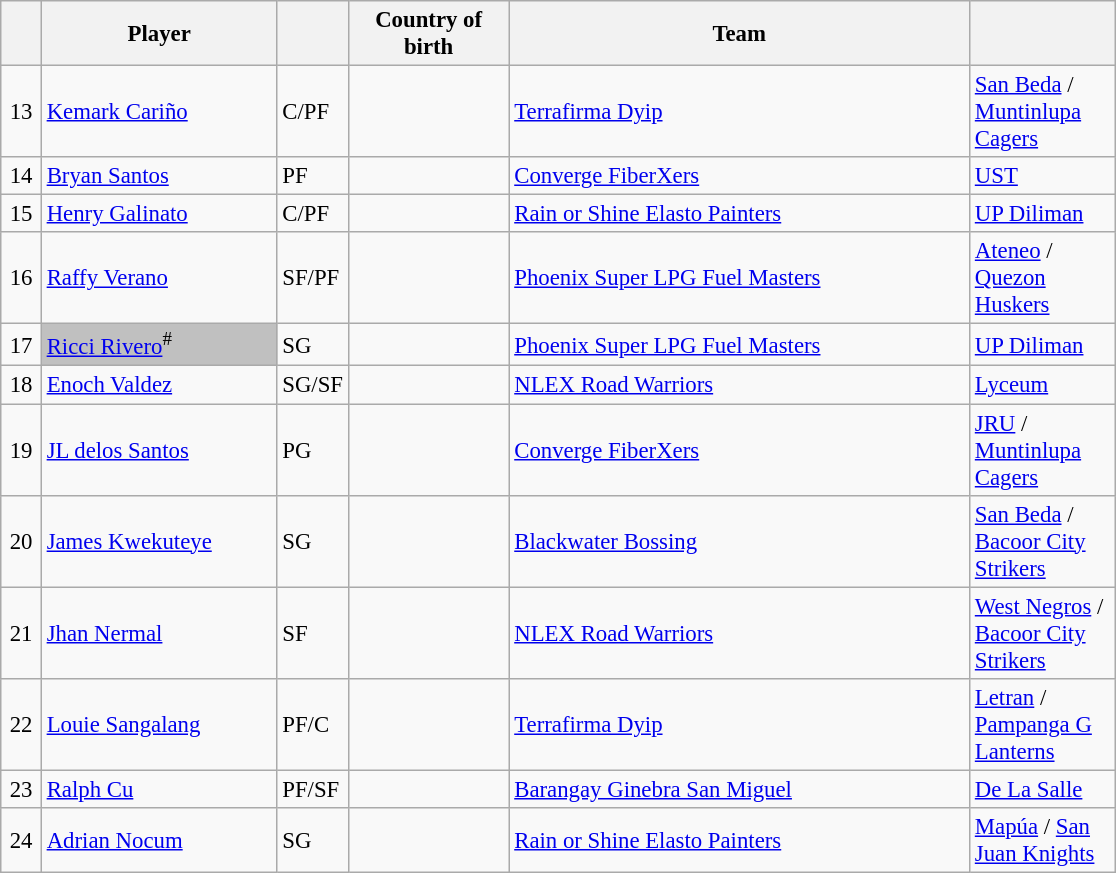<table class="wikitable plainrowheaders" style="text-align:left; font-size:95%;">
<tr>
<th scope="col" style="width:20px;"></th>
<th scope="col" style="width:150px;">Player</th>
<th scope="col" style="width:20px;"></th>
<th scope="col" style="width:100px;">Country of birth</th>
<th scope="col" style="width:300px;">Team</th>
<th scope="col" style="width:90px;"></th>
</tr>
<tr>
<td align=center>13</td>
<td><a href='#'>Kemark Cariño</a></td>
<td>C/PF</td>
<td></td>
<td><a href='#'>Terrafirma Dyip</a></td>
<td><a href='#'>San Beda</a> / <a href='#'>Muntinlupa Cagers</a> </td>
</tr>
<tr>
<td align=center>14</td>
<td><a href='#'>Bryan Santos</a></td>
<td>PF</td>
<td></td>
<td><a href='#'>Converge FiberXers</a> </td>
<td><a href='#'>UST</a></td>
</tr>
<tr>
<td align=center>15</td>
<td><a href='#'>Henry Galinato</a></td>
<td>C/PF</td>
<td></td>
<td><a href='#'>Rain or Shine Elasto Painters</a></td>
<td><a href='#'>UP Diliman</a></td>
</tr>
<tr>
<td align=center>16</td>
<td><a href='#'>Raffy Verano</a></td>
<td>SF/PF</td>
<td></td>
<td><a href='#'>Phoenix Super LPG Fuel Masters</a></td>
<td><a href='#'>Ateneo</a> / <a href='#'>Quezon Huskers</a> </td>
</tr>
<tr>
<td align=center>17</td>
<td bgcolor=silver><a href='#'>Ricci Rivero</a><sup>#</sup></td>
<td>SG</td>
<td></td>
<td><a href='#'>Phoenix Super LPG Fuel Masters</a> </td>
<td><a href='#'>UP Diliman</a></td>
</tr>
<tr>
<td align=center>18</td>
<td><a href='#'>Enoch Valdez</a></td>
<td>SG/SF</td>
<td></td>
<td><a href='#'>NLEX Road Warriors</a></td>
<td><a href='#'>Lyceum</a></td>
</tr>
<tr>
<td align=center>19</td>
<td><a href='#'>JL delos Santos</a></td>
<td>PG</td>
<td></td>
<td><a href='#'>Converge FiberXers</a></td>
<td><a href='#'>JRU</a> / <a href='#'>Muntinlupa Cagers</a> </td>
</tr>
<tr>
<td align=center>20</td>
<td><a href='#'>James Kwekuteye</a></td>
<td>SG</td>
<td></td>
<td><a href='#'>Blackwater Bossing</a> </td>
<td><a href='#'>San Beda</a> / <a href='#'>Bacoor City Strikers</a> </td>
</tr>
<tr>
<td align=center>21</td>
<td><a href='#'>Jhan Nermal</a></td>
<td>SF</td>
<td></td>
<td><a href='#'>NLEX Road Warriors</a> </td>
<td><a href='#'>West Negros</a> / <a href='#'>Bacoor City Strikers</a> </td>
</tr>
<tr>
<td align=center>22</td>
<td><a href='#'>Louie Sangalang</a></td>
<td>PF/C</td>
<td></td>
<td><a href='#'>Terrafirma Dyip</a> </td>
<td><a href='#'>Letran</a> / <a href='#'>Pampanga G Lanterns</a> </td>
</tr>
<tr>
<td align=center>23</td>
<td><a href='#'>Ralph Cu</a></td>
<td>PF/SF</td>
<td></td>
<td><a href='#'>Barangay Ginebra San Miguel</a></td>
<td><a href='#'>De La Salle</a></td>
</tr>
<tr>
<td align=center>24</td>
<td><a href='#'>Adrian Nocum</a></td>
<td>SG</td>
<td></td>
<td><a href='#'>Rain or Shine Elasto Painters</a> </td>
<td><a href='#'>Mapúa</a> / <a href='#'>San Juan Knights</a> </td>
</tr>
</table>
